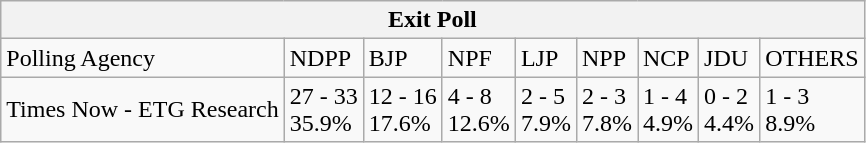<table class="wikitable">
<tr>
<th colspan="9">Exit Poll</th>
</tr>
<tr>
<td>Polling Agency</td>
<td>NDPP</td>
<td>BJP</td>
<td>NPF</td>
<td>LJP</td>
<td>NPP</td>
<td>NCP</td>
<td>JDU</td>
<td>OTHERS</td>
</tr>
<tr>
<td>Times Now - ETG Research</td>
<td>27 - 33<br>35.9%</td>
<td>12 - 16<br>17.6%</td>
<td>4 - 8<br>12.6%</td>
<td>2 - 5<br>7.9%</td>
<td>2 - 3<br>7.8%</td>
<td>1 - 4<br>4.9%</td>
<td>0 - 2<br>4.4%</td>
<td>1 - 3<br>8.9%</td>
</tr>
</table>
